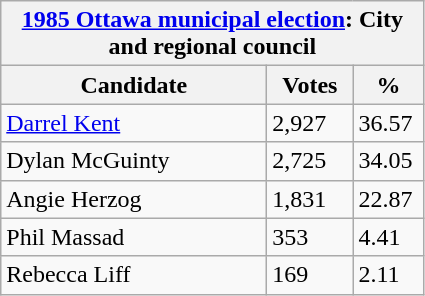<table class="wikitable">
<tr>
<th colspan="3"><a href='#'>1985 Ottawa municipal election</a>: City and regional council</th>
</tr>
<tr>
<th style="width: 170px">Candidate</th>
<th style="width: 50px">Votes</th>
<th style="width: 40px">%</th>
</tr>
<tr>
<td><a href='#'>Darrel Kent</a></td>
<td>2,927</td>
<td>36.57</td>
</tr>
<tr>
<td>Dylan McGuinty</td>
<td>2,725</td>
<td>34.05</td>
</tr>
<tr>
<td>Angie Herzog</td>
<td>1,831</td>
<td>22.87</td>
</tr>
<tr>
<td>Phil Massad</td>
<td>353</td>
<td>4.41</td>
</tr>
<tr>
<td>Rebecca Liff</td>
<td>169</td>
<td>2.11</td>
</tr>
</table>
